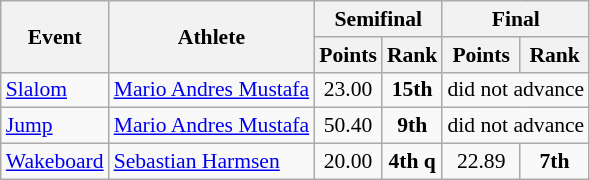<table class=wikitable style="font-size:90%">
<tr>
<th rowspan=2>Event</th>
<th rowspan=2>Athlete</th>
<th colspan=2>Semifinal</th>
<th colspan=2>Final</th>
</tr>
<tr>
<th>Points</th>
<th>Rank</th>
<th>Points</th>
<th>Rank</th>
</tr>
<tr>
<td><a href='#'>Slalom</a></td>
<td><a href='#'>Mario Andres Mustafa</a></td>
<td align=center>23.00</td>
<td align=center><strong>15th</strong></td>
<td align="center" colspan="7">did not advance</td>
</tr>
<tr>
<td><a href='#'>Jump</a></td>
<td><a href='#'>Mario Andres Mustafa</a></td>
<td align=center>50.40</td>
<td align=center><strong>9th</strong></td>
<td align="center" colspan="7">did not advance</td>
</tr>
<tr>
<td><a href='#'>Wakeboard</a></td>
<td><a href='#'>Sebastian Harmsen</a></td>
<td align=center>20.00</td>
<td align=center><strong>4th q</strong></td>
<td align=center>22.89</td>
<td align=center><strong>7th</strong></td>
</tr>
</table>
